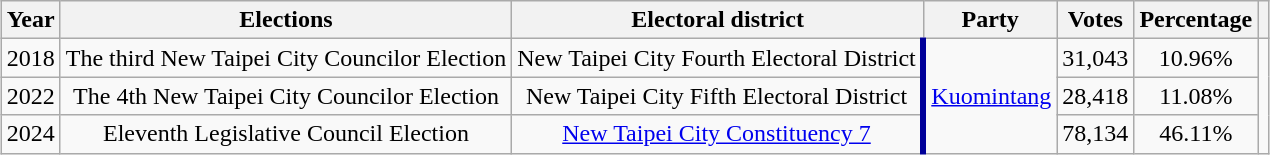<table class="wikitable" style="text-align: center; margin: 1em auto;">
<tr>
<th>Year</th>
<th>Elections</th>
<th>Electoral district</th>
<th>Party</th>
<th>Votes</th>
<th>Percentage</th>
<th></th>
</tr>
<tr>
<td>2018</td>
<td>The third New Taipei City Councilor Election</td>
<td>New Taipei City Fourth Electoral District</td>
<td rowspan="3" style="border-left:4px solid #000099;"><a href='#'>Kuomintang</a></td>
<td>31,043</td>
<td>10.96%</td>
<td rowspan="3"></td>
</tr>
<tr>
<td>2022</td>
<td>The 4th New Taipei City Councilor Election</td>
<td>New Taipei City Fifth Electoral District</td>
<td>28,418</td>
<td>11.08%</td>
</tr>
<tr>
<td>2024</td>
<td>Eleventh Legislative Council Election</td>
<td><a href='#'>New Taipei City Constituency 7</a></td>
<td>78,134</td>
<td>46.11%</td>
</tr>
</table>
